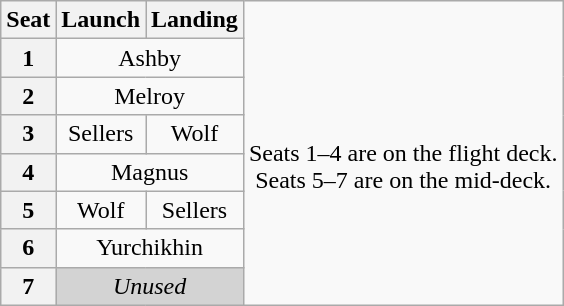<table class="wikitable" style="text-align:center">
<tr>
<th>Seat</th>
<th>Launch</th>
<th>Landing</th>
<td rowspan=8><br>Seats 1–4 are on the flight deck.<br>Seats 5–7 are on the mid-deck.</td>
</tr>
<tr>
<th>1</th>
<td colspan=2>Ashby</td>
</tr>
<tr>
<th>2</th>
<td colspan=2>Melroy</td>
</tr>
<tr>
<th>3</th>
<td>Sellers</td>
<td>Wolf</td>
</tr>
<tr>
<th>4</th>
<td colspan=2>Magnus</td>
</tr>
<tr>
<th>5</th>
<td>Wolf</td>
<td>Sellers</td>
</tr>
<tr>
<th>6</th>
<td colspan=2>Yurchikhin</td>
</tr>
<tr>
<th>7</th>
<td colspan=2 style="background-color:lightgray"><em>Unused</em></td>
</tr>
</table>
